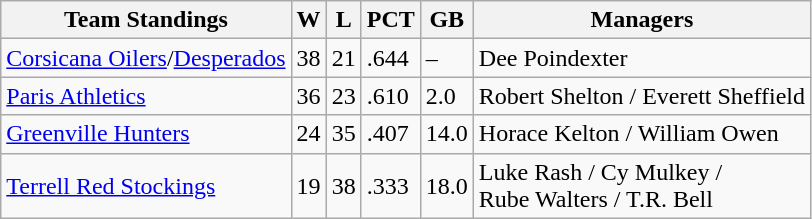<table class="wikitable">
<tr>
<th>Team Standings</th>
<th>W</th>
<th>L</th>
<th>PCT</th>
<th>GB</th>
<th>Managers</th>
</tr>
<tr>
<td><a href='#'>Corsicana Oilers</a>/<a href='#'>Desperados</a></td>
<td>38</td>
<td>21</td>
<td>.644</td>
<td>–</td>
<td>Dee Poindexter</td>
</tr>
<tr>
<td><a href='#'>Paris Athletics</a></td>
<td>36</td>
<td>23</td>
<td>.610</td>
<td>2.0</td>
<td>Robert Shelton / Everett Sheffield</td>
</tr>
<tr>
<td><a href='#'>Greenville Hunters</a></td>
<td>24</td>
<td>35</td>
<td>.407</td>
<td>14.0</td>
<td>Horace Kelton / William Owen</td>
</tr>
<tr>
<td><a href='#'>Terrell Red Stockings</a></td>
<td>19</td>
<td>38</td>
<td>.333</td>
<td>18.0</td>
<td>Luke Rash / Cy Mulkey /<br> Rube Walters / T.R. Bell</td>
</tr>
</table>
